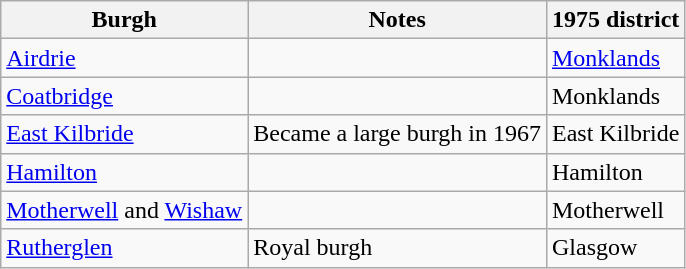<table class="wikitable">
<tr>
<th>Burgh</th>
<th>Notes</th>
<th>1975 district</th>
</tr>
<tr>
<td><a href='#'>Airdrie</a></td>
<td></td>
<td><a href='#'>Monklands</a></td>
</tr>
<tr>
<td><a href='#'>Coatbridge</a></td>
<td></td>
<td>Monklands</td>
</tr>
<tr>
<td><a href='#'>East Kilbride</a></td>
<td>Became a large burgh in 1967</td>
<td>East Kilbride</td>
</tr>
<tr>
<td><a href='#'>Hamilton</a></td>
<td></td>
<td>Hamilton</td>
</tr>
<tr>
<td><a href='#'>Motherwell</a> and <a href='#'>Wishaw</a></td>
<td></td>
<td>Motherwell</td>
</tr>
<tr>
<td><a href='#'>Rutherglen</a></td>
<td>Royal burgh</td>
<td>Glasgow</td>
</tr>
</table>
